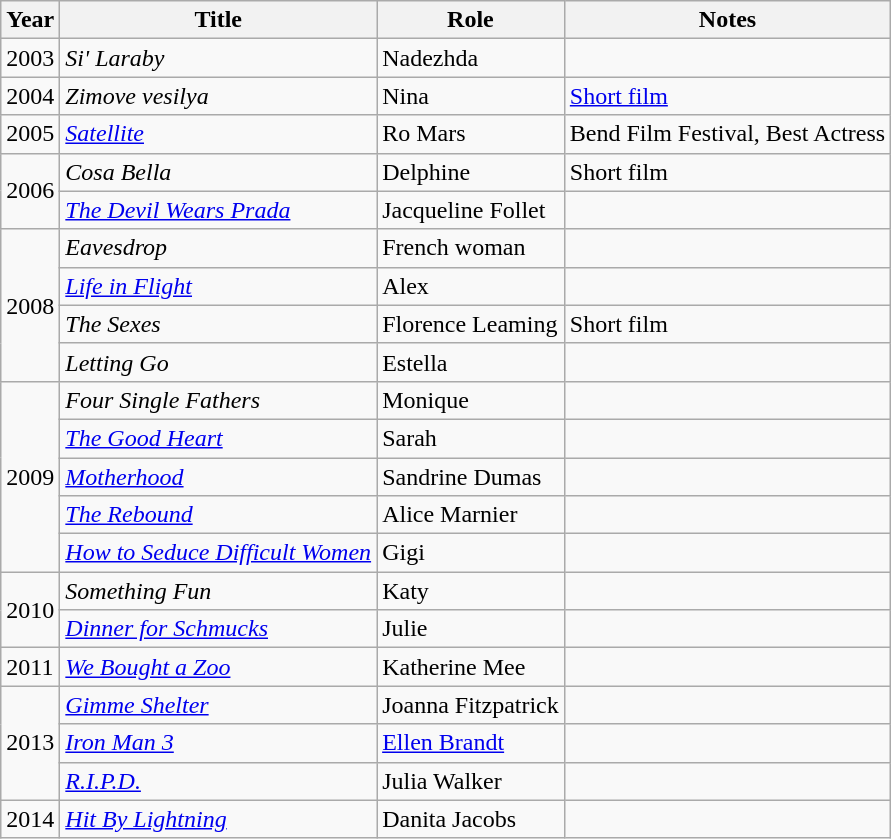<table class="wikitable sortable plainrowheaders">
<tr>
<th scope="col">Year</th>
<th scope="col">Title</th>
<th scope="col">Role</th>
<th scope="col" class="unsortable">Notes</th>
</tr>
<tr>
<td>2003</td>
<td><em>Si' Laraby</em></td>
<td>Nadezhda</td>
<td></td>
</tr>
<tr>
<td>2004</td>
<td><em>Zimove vesilya</em></td>
<td>Nina</td>
<td><a href='#'>Short film</a></td>
</tr>
<tr>
<td>2005</td>
<td><em><a href='#'>Satellite</a></em></td>
<td>Ro Mars</td>
<td>Bend Film Festival, Best Actress</td>
</tr>
<tr>
<td rowspan="2">2006</td>
<td><em>Cosa Bella</em></td>
<td>Delphine</td>
<td>Short film</td>
</tr>
<tr>
<td><em><a href='#'>The Devil Wears Prada</a></em></td>
<td>Jacqueline Follet</td>
<td></td>
</tr>
<tr>
<td rowspan="4">2008</td>
<td><em>Eavesdrop</em></td>
<td>French woman</td>
<td></td>
</tr>
<tr>
<td><em><a href='#'>Life in Flight</a></em></td>
<td>Alex</td>
<td></td>
</tr>
<tr>
<td><em>The Sexes</em></td>
<td>Florence Leaming</td>
<td>Short film</td>
</tr>
<tr>
<td><em>Letting Go</em></td>
<td>Estella</td>
<td></td>
</tr>
<tr>
<td rowspan="5">2009</td>
<td><em>Four Single Fathers</em></td>
<td>Monique</td>
<td></td>
</tr>
<tr>
<td><em><a href='#'>The Good Heart</a></em></td>
<td>Sarah</td>
<td></td>
</tr>
<tr>
<td><em><a href='#'>Motherhood</a></em></td>
<td>Sandrine Dumas</td>
<td></td>
</tr>
<tr>
<td><em><a href='#'>The Rebound</a></em></td>
<td>Alice Marnier</td>
<td></td>
</tr>
<tr>
<td><em><a href='#'>How to Seduce Difficult Women</a></em></td>
<td>Gigi</td>
<td></td>
</tr>
<tr>
<td rowspan="2">2010</td>
<td><em>Something Fun</em></td>
<td>Katy</td>
<td></td>
</tr>
<tr>
<td><em><a href='#'>Dinner for Schmucks</a></em></td>
<td>Julie</td>
<td></td>
</tr>
<tr>
<td>2011</td>
<td><em><a href='#'>We Bought a Zoo</a></em></td>
<td>Katherine Mee</td>
<td></td>
</tr>
<tr>
<td rowspan="3">2013</td>
<td><em><a href='#'>Gimme Shelter</a></em></td>
<td>Joanna Fitzpatrick</td>
<td></td>
</tr>
<tr>
<td><em> <a href='#'>Iron Man 3</a></em></td>
<td><a href='#'>Ellen Brandt</a></td>
<td></td>
</tr>
<tr>
<td><em><a href='#'>R.I.P.D.</a></em></td>
<td>Julia Walker</td>
<td></td>
</tr>
<tr>
<td>2014</td>
<td><em><a href='#'>Hit By Lightning</a></em></td>
<td>Danita Jacobs</td>
<td></td>
</tr>
</table>
